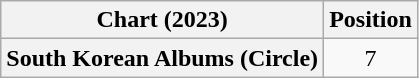<table class="wikitable plainrowheaders" style="text-align:center">
<tr>
<th scope="col">Chart (2023)</th>
<th scope="col">Position</th>
</tr>
<tr>
<th scope="row">South Korean Albums (Circle)</th>
<td>7</td>
</tr>
</table>
